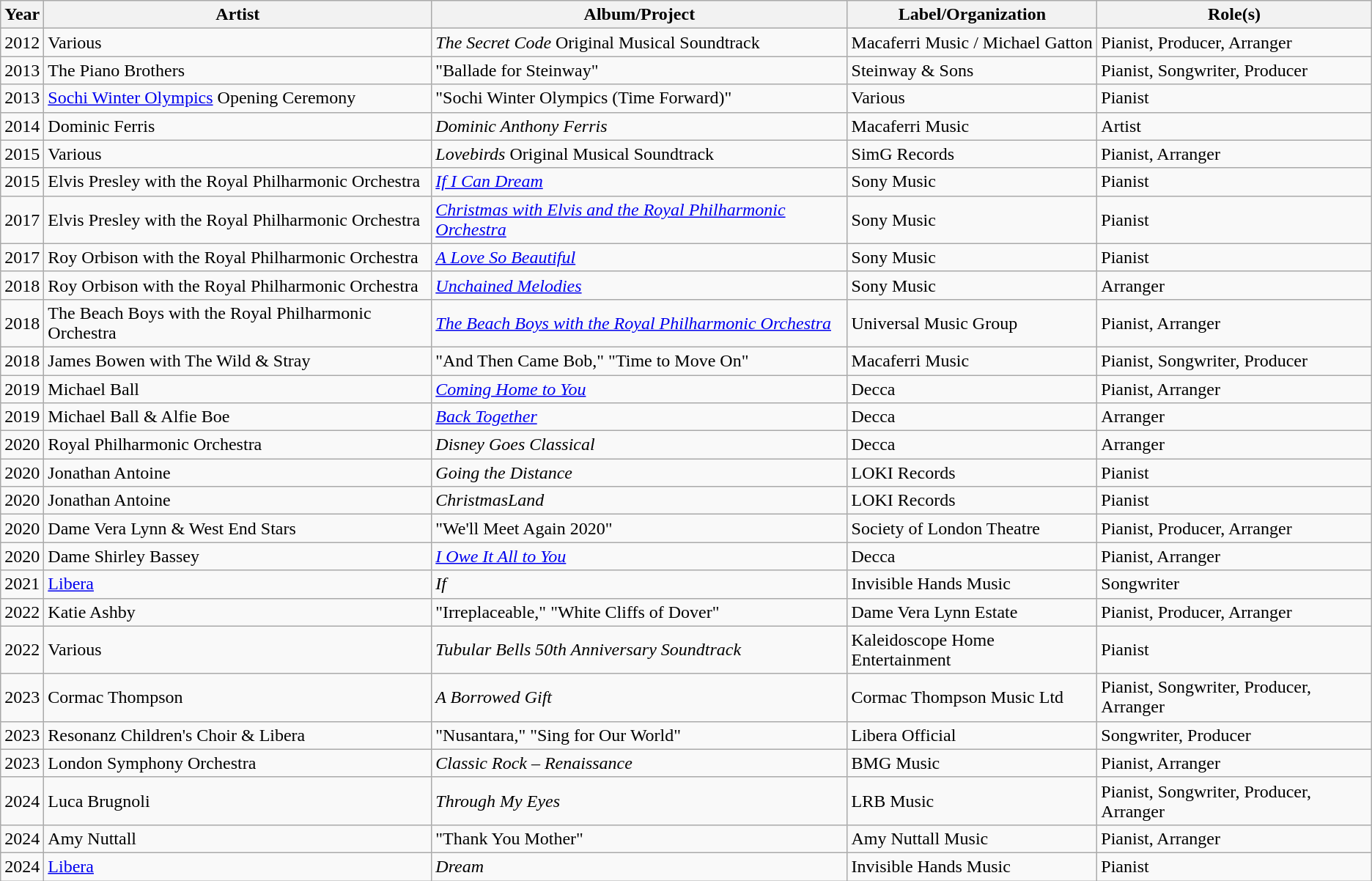<table class="wikitable">
<tr>
<th>Year</th>
<th>Artist</th>
<th>Album/Project</th>
<th>Label/Organization</th>
<th>Role(s)</th>
</tr>
<tr>
<td>2012</td>
<td>Various</td>
<td><em>The Secret Code</em> Original Musical Soundtrack</td>
<td>Macaferri Music / Michael Gatton</td>
<td>Pianist, Producer, Arranger</td>
</tr>
<tr>
<td>2013</td>
<td>The Piano Brothers</td>
<td>"Ballade for Steinway"</td>
<td>Steinway & Sons</td>
<td>Pianist, Songwriter, Producer</td>
</tr>
<tr>
<td>2013</td>
<td><a href='#'>Sochi Winter Olympics</a> Opening Ceremony</td>
<td>"Sochi Winter Olympics (Time Forward)"</td>
<td>Various</td>
<td>Pianist</td>
</tr>
<tr>
<td>2014</td>
<td>Dominic Ferris</td>
<td><em>Dominic Anthony Ferris</em></td>
<td>Macaferri Music</td>
<td>Artist</td>
</tr>
<tr>
<td>2015</td>
<td>Various</td>
<td><em>Lovebirds</em> Original Musical Soundtrack</td>
<td>SimG Records</td>
<td>Pianist, Arranger</td>
</tr>
<tr>
<td>2015</td>
<td>Elvis Presley with the Royal Philharmonic Orchestra</td>
<td><em><a href='#'>If I Can Dream</a></em></td>
<td>Sony Music</td>
<td>Pianist</td>
</tr>
<tr>
<td>2017</td>
<td>Elvis Presley with the Royal Philharmonic Orchestra</td>
<td><em><a href='#'>Christmas with Elvis and the Royal Philharmonic Orchestra</a></em></td>
<td>Sony Music</td>
<td>Pianist</td>
</tr>
<tr>
<td>2017</td>
<td>Roy Orbison with the Royal Philharmonic Orchestra</td>
<td><em><a href='#'>A Love So Beautiful</a></em></td>
<td>Sony Music</td>
<td>Pianist</td>
</tr>
<tr>
<td>2018</td>
<td>Roy Orbison with the Royal Philharmonic Orchestra</td>
<td><em><a href='#'>Unchained Melodies</a></em></td>
<td>Sony Music</td>
<td>Arranger</td>
</tr>
<tr>
<td>2018</td>
<td>The Beach Boys with the Royal Philharmonic Orchestra</td>
<td><em><a href='#'>The Beach Boys with the Royal Philharmonic Orchestra</a></em></td>
<td>Universal Music Group</td>
<td>Pianist, Arranger</td>
</tr>
<tr>
<td>2018</td>
<td>James Bowen with The Wild & Stray</td>
<td>"And Then Came Bob," "Time to Move On"</td>
<td>Macaferri Music</td>
<td>Pianist, Songwriter, Producer</td>
</tr>
<tr>
<td>2019</td>
<td>Michael Ball</td>
<td><em><a href='#'>Coming Home to You</a></em></td>
<td>Decca</td>
<td>Pianist, Arranger</td>
</tr>
<tr>
<td>2019</td>
<td>Michael Ball & Alfie Boe</td>
<td><em><a href='#'>Back Together</a></em></td>
<td>Decca</td>
<td>Arranger</td>
</tr>
<tr>
<td>2020</td>
<td>Royal Philharmonic Orchestra</td>
<td><em>Disney Goes Classical</em></td>
<td>Decca</td>
<td>Arranger</td>
</tr>
<tr>
<td>2020</td>
<td>Jonathan Antoine</td>
<td><em>Going the Distance</em></td>
<td>LOKI Records</td>
<td>Pianist</td>
</tr>
<tr>
<td>2020</td>
<td>Jonathan Antoine</td>
<td><em>ChristmasLand</em></td>
<td>LOKI Records</td>
<td>Pianist</td>
</tr>
<tr>
<td>2020</td>
<td>Dame Vera Lynn & West End Stars</td>
<td>"We'll Meet Again 2020"</td>
<td>Society of London Theatre</td>
<td>Pianist, Producer, Arranger</td>
</tr>
<tr>
<td>2020</td>
<td>Dame Shirley Bassey</td>
<td><em><a href='#'>I Owe It All to You</a></em></td>
<td>Decca</td>
<td>Pianist, Arranger</td>
</tr>
<tr>
<td>2021</td>
<td><a href='#'>Libera</a></td>
<td><em>If</em></td>
<td>Invisible Hands Music</td>
<td>Songwriter</td>
</tr>
<tr>
<td>2022</td>
<td>Katie Ashby</td>
<td>"Irreplaceable," "White Cliffs of Dover"</td>
<td>Dame Vera Lynn Estate</td>
<td>Pianist, Producer, Arranger</td>
</tr>
<tr>
<td>2022</td>
<td>Various</td>
<td><em>Tubular Bells 50th Anniversary Soundtrack</em></td>
<td>Kaleidoscope Home Entertainment</td>
<td>Pianist</td>
</tr>
<tr>
<td>2023</td>
<td>Cormac Thompson</td>
<td><em>A Borrowed Gift</em></td>
<td>Cormac Thompson Music Ltd</td>
<td>Pianist, Songwriter, Producer, Arranger</td>
</tr>
<tr>
<td>2023</td>
<td>Resonanz Children's Choir & Libera</td>
<td>"Nusantara," "Sing for Our World"</td>
<td>Libera Official</td>
<td>Songwriter, Producer</td>
</tr>
<tr>
<td>2023</td>
<td>London Symphony Orchestra</td>
<td><em>Classic Rock – Renaissance</em></td>
<td>BMG Music</td>
<td>Pianist, Arranger</td>
</tr>
<tr>
<td>2024</td>
<td>Luca Brugnoli</td>
<td><em>Through My Eyes</em></td>
<td>LRB Music</td>
<td>Pianist, Songwriter, Producer, Arranger</td>
</tr>
<tr>
<td>2024</td>
<td>Amy Nuttall</td>
<td>"Thank You Mother"</td>
<td>Amy Nuttall Music</td>
<td>Pianist, Arranger</td>
</tr>
<tr>
<td>2024</td>
<td><a href='#'>Libera</a></td>
<td><em>Dream</em></td>
<td>Invisible Hands Music</td>
<td>Pianist</td>
</tr>
</table>
